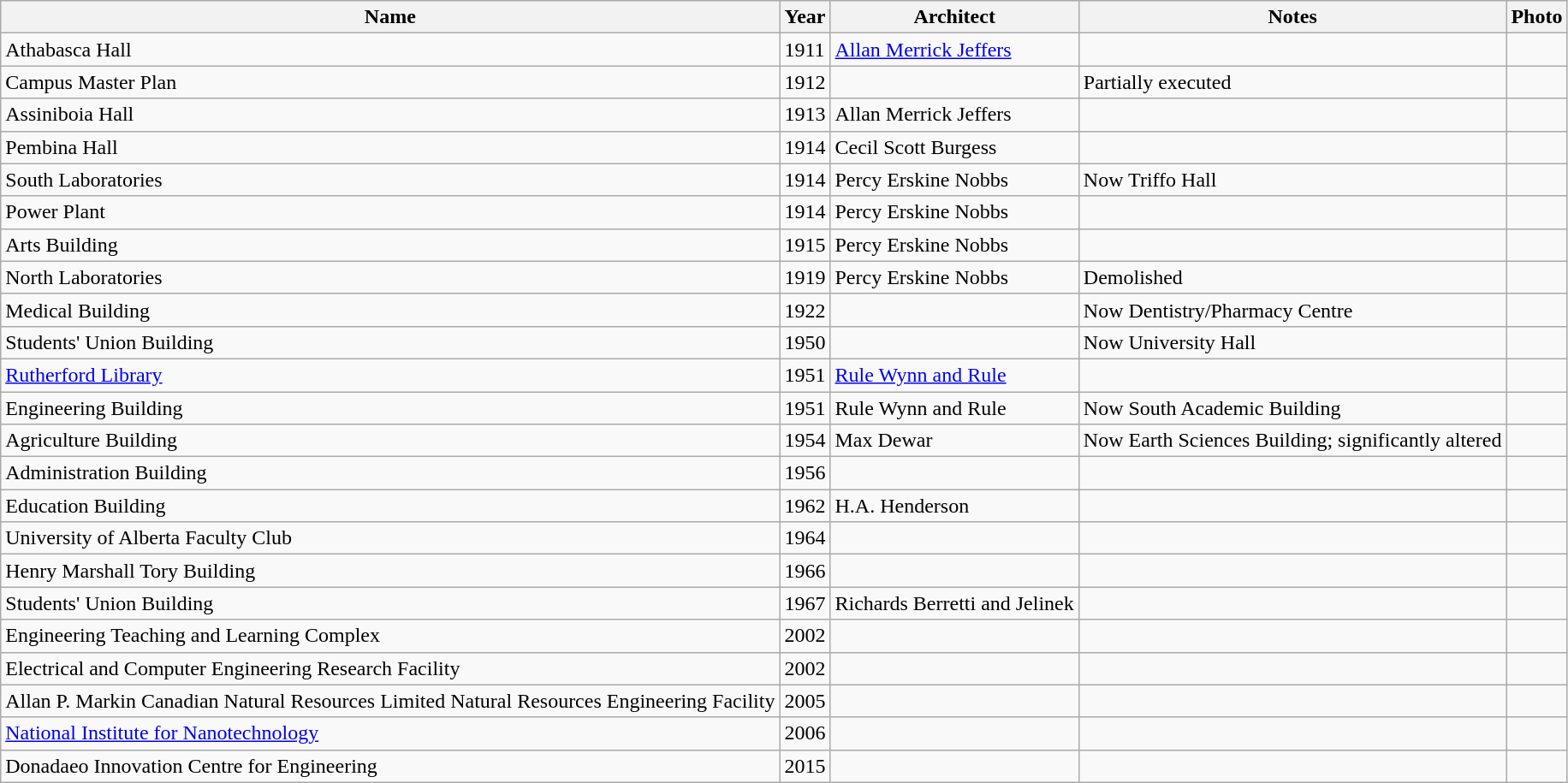<table class="wikitable">
<tr>
<th>Name</th>
<th>Year</th>
<th>Architect</th>
<th>Notes</th>
<th>Photo</th>
</tr>
<tr>
<td>Athabasca  Hall</td>
<td>1911</td>
<td><a href='#'>Allan Merrick Jeffers</a></td>
<td></td>
<td></td>
</tr>
<tr>
<td>Campus Master Plan</td>
<td>1912</td>
<td></td>
<td>Partially executed</td>
<td></td>
</tr>
<tr>
<td>Assiniboia Hall</td>
<td>1913</td>
<td>Allan Merrick Jeffers</td>
<td></td>
<td></td>
</tr>
<tr>
<td>Pembina Hall</td>
<td>1914</td>
<td>Cecil Scott Burgess</td>
<td></td>
<td></td>
</tr>
<tr>
<td>South Laboratories</td>
<td>1914</td>
<td>Percy Erskine Nobbs</td>
<td>Now Triffo Hall</td>
<td></td>
</tr>
<tr>
<td>Power Plant</td>
<td>1914</td>
<td>Percy Erskine Nobbs</td>
<td></td>
<td></td>
</tr>
<tr>
<td>Arts Building</td>
<td>1915</td>
<td>Percy Erskine Nobbs</td>
<td></td>
<td></td>
</tr>
<tr>
<td>North Laboratories</td>
<td>1919</td>
<td>Percy Erskine Nobbs</td>
<td>Demolished</td>
<td></td>
</tr>
<tr>
<td>Medical Building</td>
<td>1922</td>
<td></td>
<td>Now Dentistry/Pharmacy Centre</td>
<td></td>
</tr>
<tr>
<td>Students' Union Building</td>
<td>1950</td>
<td></td>
<td>Now University Hall</td>
<td></td>
</tr>
<tr>
<td><a href='#'>Rutherford Library</a></td>
<td>1951</td>
<td><a href='#'>Rule Wynn and Rule</a></td>
<td></td>
<td></td>
</tr>
<tr>
<td>Engineering Building</td>
<td>1951</td>
<td>Rule Wynn and Rule</td>
<td>Now South Academic Building</td>
<td></td>
</tr>
<tr>
<td>Agriculture Building</td>
<td>1954</td>
<td>Max Dewar</td>
<td>Now Earth Sciences Building; significantly altered</td>
<td></td>
</tr>
<tr>
<td>Administration Building</td>
<td>1956</td>
<td></td>
<td></td>
<td></td>
</tr>
<tr>
<td>Education Building</td>
<td>1962</td>
<td>H.A. Henderson</td>
<td></td>
<td></td>
</tr>
<tr>
<td>University of Alberta Faculty Club</td>
<td>1964</td>
<td></td>
<td></td>
<td></td>
</tr>
<tr>
<td>Henry Marshall Tory Building</td>
<td>1966</td>
<td></td>
<td></td>
<td></td>
</tr>
<tr>
<td>Students' Union Building</td>
<td>1967</td>
<td>Richards Berretti and Jelinek</td>
<td></td>
<td></td>
</tr>
<tr>
<td>Engineering Teaching and Learning Complex</td>
<td>2002</td>
<td></td>
<td></td>
<td></td>
</tr>
<tr>
<td>Electrical and Computer Engineering Research Facility</td>
<td>2002</td>
<td></td>
<td></td>
<td></td>
</tr>
<tr>
<td>Allan P. Markin Canadian Natural Resources Limited Natural Resources Engineering Facility</td>
<td>2005</td>
<td></td>
<td></td>
<td></td>
</tr>
<tr>
<td><a href='#'>National Institute for Nanotechnology</a></td>
<td>2006</td>
<td></td>
<td></td>
<td></td>
</tr>
<tr>
<td>Donadaeo Innovation Centre for Engineering</td>
<td>2015</td>
<td></td>
<td></td>
<td></td>
</tr>
</table>
